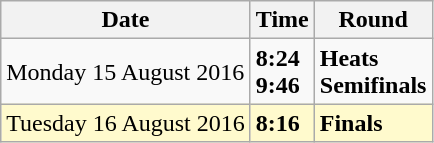<table class="wikitable">
<tr>
<th>Date</th>
<th>Time</th>
<th>Round</th>
</tr>
<tr>
<td>Monday 15 August 2016</td>
<td><strong>8:24<br>9:46</strong></td>
<td><strong>Heats<br>Semifinals</strong></td>
</tr>
<tr>
<td style=background:lemonchiffon>Tuesday 16 August 2016</td>
<td style=background:lemonchiffon><strong>8:16</strong></td>
<td style=background:lemonchiffon><strong>Finals</strong></td>
</tr>
</table>
